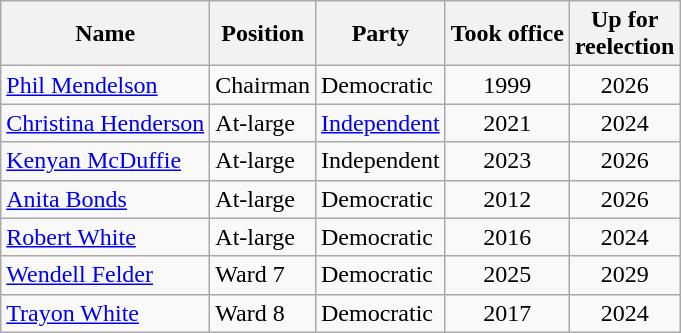<table class="wikitable">
<tr>
<th>Name</th>
<th>Position</th>
<th>Party</th>
<th>Took office</th>
<th>Up for<br>reelection</th>
</tr>
<tr valign="bottom">
<td><a href='#'>Phil Mendelson</a></td>
<td>Chairman</td>
<td>Democratic</td>
<td align="center">1999</td>
<td align="center">2026</td>
</tr>
<tr>
<td><a href='#'>Christina Henderson</a></td>
<td>At-large</td>
<td><a href='#'>Independent</a></td>
<td align="center">2021</td>
<td align="center">2024</td>
</tr>
<tr>
<td><a href='#'>Kenyan McDuffie</a></td>
<td>At-large</td>
<td>Independent</td>
<td align="center">2023</td>
<td align="center">2026</td>
</tr>
<tr>
<td><a href='#'>Anita Bonds</a></td>
<td>At-large</td>
<td>Democratic</td>
<td align="center">2012</td>
<td align="center">2026</td>
</tr>
<tr>
<td><a href='#'>Robert White</a></td>
<td>At-large</td>
<td>Democratic</td>
<td align="center">2016</td>
<td align="center">2024</td>
</tr>
<tr>
<td><a href='#'>Wendell Felder</a></td>
<td>Ward 7</td>
<td>Democratic</td>
<td align="center">2025</td>
<td align="center">2029</td>
</tr>
<tr>
<td><a href='#'>Trayon White</a></td>
<td>Ward 8</td>
<td>Democratic</td>
<td align="center">2017</td>
<td align="center">2024</td>
</tr>
</table>
